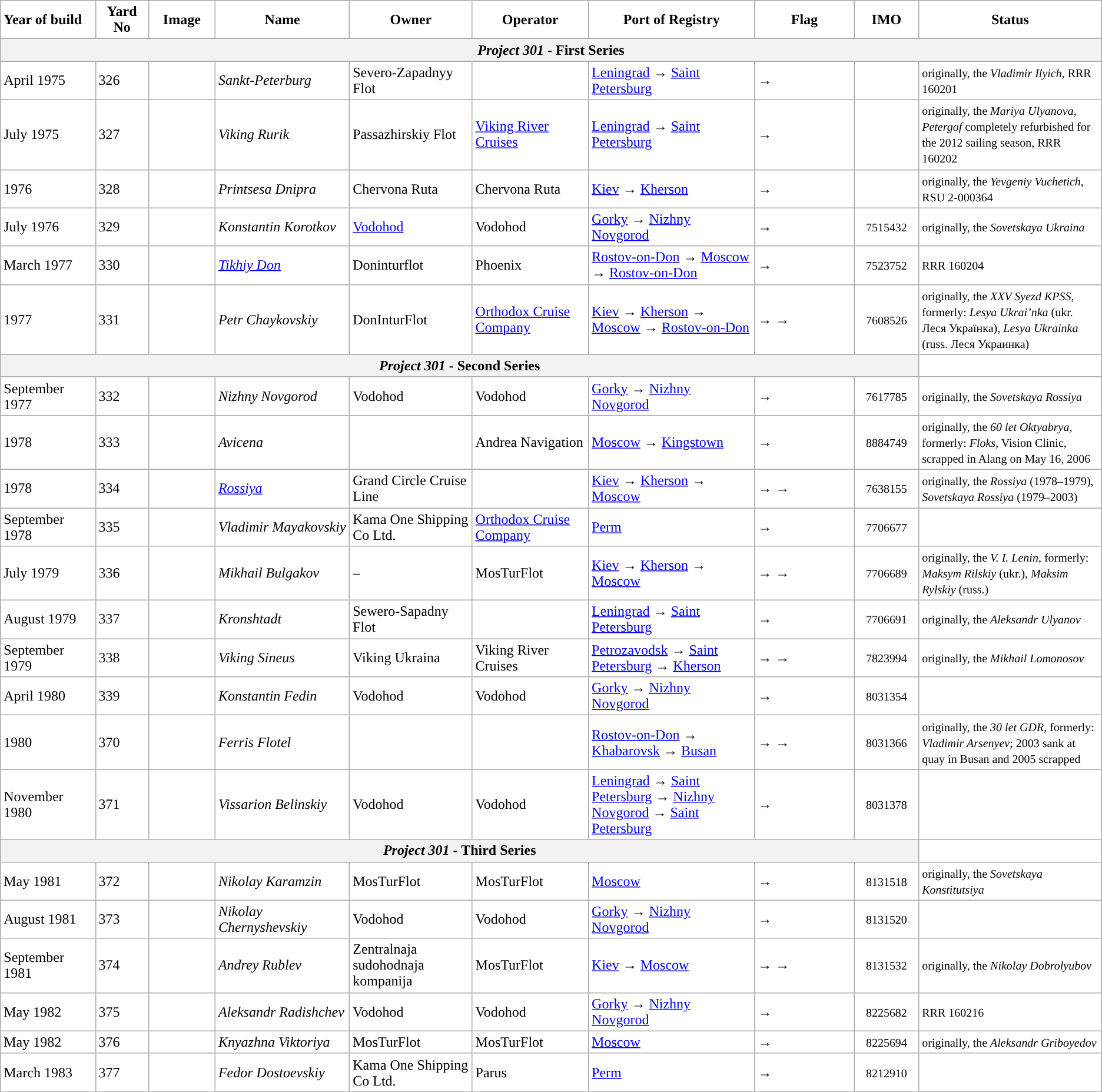<table class="sortable wikitable" style="background:white; text-align:left; font-size">
<tr>
<td style="width:5%;"><strong>Year of build</strong></td>
<td style="width:3%; text-align:Center;"><strong>Yard No</strong></td>
<td style="width:4%; text-align:Center;"><strong>Image</strong></td>
<td style="width:7%; text-align:Center;"><strong>Name</strong></td>
<td style="width:7%; text-align:Center;"><strong>Owner</strong></td>
<td style="width:7%; text-align:Center;"><strong>Operator</strong></td>
<td style="width:10%; text-align:Center;"><strong>Port of Registry</strong></td>
<td style="width:6%; text-align:Center;"><strong>Flag</strong></td>
<td style="width:3%; text-align:Center;"><strong>IMO</strong></td>
<td style="width:11%; text-align:Center;"><strong>Status</strong></td>
</tr>
<tr>
<th colspan="10" style="text-align:center"><em>Project 301</em> - First Series</th>
</tr>
<tr>
<td>April 1975</td>
<td>326</td>
<td></td>
<td><em>Sankt-Peterburg</em></td>
<td>Severo-Zapadnyy Flot</td>
<td></td>
<td><a href='#'>Leningrad</a> → <a href='#'>Saint Petersburg</a></td>
<td> → </td>
<td style="text-align:Center;"></td>
<td><small> originally, the <em>Vladimir Ilyich</em>, RRR 160201 </small></td>
</tr>
<tr>
<td>July 1975</td>
<td>327</td>
<td></td>
<td><em>Viking Rurik</em></td>
<td>Passazhirskiy Flot</td>
<td><a href='#'>Viking River Cruises</a></td>
<td><a href='#'>Leningrad</a> → <a href='#'>Saint Petersburg</a></td>
<td> → </td>
<td style="text-align:Center;"></td>
<td><small>originally, the <em>Mariya Ulyanova</em>, <em>Petergof</em> completely refurbished for the 2012 sailing season, RRR 160202</small></td>
</tr>
<tr>
<td>1976</td>
<td>328</td>
<td></td>
<td><em>Printsesa Dnipra</em></td>
<td>Chervona Ruta</td>
<td>Chervona Ruta</td>
<td><a href='#'>Kiev</a> → <a href='#'>Kherson</a></td>
<td> → </td>
<td style="text-align:Center;"></td>
<td><small>originally, the <em>Yevgeniy Vuchetich</em>, RSU 2-000364 </small></td>
</tr>
<tr>
<td>July 1976</td>
<td>329</td>
<td></td>
<td><em>Konstantin Korotkov</em></td>
<td><a href='#'>Vodohod</a></td>
<td>Vodohod</td>
<td><a href='#'>Gorky</a> → <a href='#'>Nizhny Novgorod</a></td>
<td> → </td>
<td style="text-align:Center;"><small> 7515432</small></td>
<td><small>originally, the <em>Sovetskaya Ukraina</em></small></td>
</tr>
<tr>
<td>March 1977</td>
<td>330</td>
<td></td>
<td><em><a href='#'>Tikhiy Don</a></em></td>
<td>Doninturflot</td>
<td>Phoenix</td>
<td><a href='#'>Rostov-on-Don</a> → <a href='#'>Moscow</a> → <a href='#'>Rostov-on-Don</a></td>
<td> → </td>
<td style="text-align:Center;"><small>  7523752 </small></td>
<td><small>RRR 160204</small></td>
</tr>
<tr>
<td>1977</td>
<td>331</td>
<td></td>
<td><em>Petr Chaykovskiy</em></td>
<td>DonInturFlot</td>
<td><a href='#'>Orthodox Cruise Company</a></td>
<td><a href='#'>Kiev</a> → <a href='#'>Kherson</a> → <a href='#'>Moscow</a> → <a href='#'>Rostov-on-Don</a></td>
<td> →  → </td>
<td style="text-align:Center;"><small> 7608526</small></td>
<td><small>originally, the <em>XXV Syezd KPSS</em>, formerly: <em>Lesya Ukrai’nka</em> (ukr. Леся Українка), <em>Lesya Ukrainka</em> (russ. Леся Украинка) </small></td>
</tr>
<tr>
<th colspan="9" style="text-align:center"><em>Project 301</em> - Second Series</th>
</tr>
<tr>
<td>September 1977</td>
<td>332</td>
<td></td>
<td><em>Nizhny Novgorod</em></td>
<td>Vodohod</td>
<td>Vodohod</td>
<td><a href='#'>Gorky</a> → <a href='#'>Nizhny Novgorod</a></td>
<td> → </td>
<td style="text-align:Center;"><small> 7617785</small></td>
<td><small> originally, the <em>Sovetskaya Rossiya</em> </small></td>
</tr>
<tr>
<td>1978</td>
<td>333</td>
<td></td>
<td><em>Avicena</em></td>
<td></td>
<td>Andrea Navigation</td>
<td><a href='#'>Moscow</a> → <a href='#'>Kingstown</a></td>
<td> → </td>
<td style="text-align:Center;"><small> 8884749 </small></td>
<td><small> originally, the <em>60 let Oktyabrya</em>, formerly: <em>Floks</em>, Vision Clinic, scrapped in Alang on May 16, 2006 </small></td>
</tr>
<tr>
<td>1978</td>
<td>334</td>
<td></td>
<td><em><a href='#'>Rossiya</a></em></td>
<td>Grand Circle Cruise Line</td>
<td></td>
<td><a href='#'>Kiev</a> → <a href='#'>Kherson</a> → <a href='#'>Moscow</a></td>
<td> →  → </td>
<td style="text-align:Center;"><small> 7638155</small></td>
<td><small> originally, the <em>Rossiya</em> (1978–1979), <em>Sovetskaya Rossiya</em> (1979–2003) </small></td>
</tr>
<tr>
<td>September 1978</td>
<td>335</td>
<td></td>
<td><em>Vladimir Mayakovskiy</em></td>
<td>Kama One Shipping Co Ltd.</td>
<td><a href='#'>Orthodox Cruise Company</a></td>
<td><a href='#'>Perm</a></td>
<td> → </td>
<td style="text-align:Center;"><small> 7706677</small></td>
<td><small> </small></td>
</tr>
<tr>
<td>July 1979</td>
<td>336</td>
<td></td>
<td><em>Mikhail Bulgakov</em></td>
<td>–</td>
<td>MosTurFlot</td>
<td><a href='#'>Kiev</a> → <a href='#'>Kherson</a> → <a href='#'>Moscow</a></td>
<td> →  → </td>
<td style="text-align:Center;"><small> 7706689 </small></td>
<td><small> originally, the <em>V. I. Lenin</em>, formerly: <em>Maksym Rilskiy</em> (ukr.), <em>Maksim Rylskiy</em> (russ.)</small></td>
</tr>
<tr>
<td>August 1979</td>
<td>337</td>
<td></td>
<td><em>Kronshtadt</em></td>
<td>Sewero-Sapadny Flot</td>
<td></td>
<td><a href='#'>Leningrad</a> → <a href='#'>Saint Petersburg</a></td>
<td> → </td>
<td style="text-align:Center;"><small>  7706691 </small></td>
<td><small> originally, the <em>Aleksandr Ulyanov</em> </small></td>
</tr>
<tr>
<td>September 1979</td>
<td>338</td>
<td></td>
<td><em>Viking Sineus</em></td>
<td>Viking Ukraina</td>
<td>Viking River Cruises</td>
<td><a href='#'>Petrozavodsk</a> → <a href='#'>Saint Petersburg</a> → <a href='#'>Kherson</a></td>
<td> →  → </td>
<td style="text-align:Center;"><small> 7823994 </small></td>
<td><small> originally, the <em>Mikhail Lomonosov</em></small></td>
</tr>
<tr>
<td>April 1980</td>
<td>339</td>
<td></td>
<td><em>Konstantin Fedin</em></td>
<td>Vodohod</td>
<td>Vodohod</td>
<td><a href='#'>Gorky</a> → <a href='#'>Nizhny Novgorod</a></td>
<td> → </td>
<td style="text-align:Center;"><small> 8031354 </small></td>
<td></td>
</tr>
<tr>
<td>1980</td>
<td>370</td>
<td></td>
<td><em>Ferris Flotel</em></td>
<td></td>
<td></td>
<td><a href='#'>Rostov-on-Don</a> → <a href='#'>Khabarovsk</a> → <a href='#'>Busan</a></td>
<td> →  → </td>
<td style="text-align:Center;"><small> 8031366 </small></td>
<td><small> originally, the <em>30 let GDR</em>, formerly: <em>Vladimir Arsenyev</em>; 2003 sank at quay in Busan and 2005 scrapped</small></td>
</tr>
<tr>
<td>November 1980</td>
<td>371</td>
<td></td>
<td><em>Vissarion Belinskiy</em></td>
<td>Vodohod</td>
<td>Vodohod</td>
<td><a href='#'>Leningrad</a> → <a href='#'>Saint Petersburg</a> → <a href='#'>Nizhny Novgorod</a> → <a href='#'>Saint Petersburg</a></td>
<td> → </td>
<td style="text-align:Center;"><small> 8031378 </small></td>
<td></td>
</tr>
<tr>
<th colspan="9" style="text-align:center"><em>Project 301</em> - Third Series</th>
</tr>
<tr>
<td>May 1981</td>
<td>372</td>
<td></td>
<td><em>Nikolay Karamzin</em></td>
<td>MosTurFlot</td>
<td>MosTurFlot</td>
<td><a href='#'>Moscow</a></td>
<td> → </td>
<td style="text-align:Center;"><small> 8131518</small></td>
<td><small> originally, the <em>Sovetskaya Konstitutsiya</em></small></td>
</tr>
<tr>
<td>August 1981</td>
<td>373</td>
<td></td>
<td><em>Nikolay Chernyshevskiy</em></td>
<td>Vodohod</td>
<td>Vodohod</td>
<td><a href='#'>Gorky</a> → <a href='#'>Nizhny Novgorod</a></td>
<td> → </td>
<td style="text-align:Center;"><small> 8131520</small></td>
<td></td>
</tr>
<tr>
<td>September 1981</td>
<td>374</td>
<td></td>
<td><em>Andrey Rublev</em></td>
<td>Zentralnaja sudohodnaja kompanija</td>
<td>MosTurFlot</td>
<td><a href='#'>Kiev</a> → <a href='#'>Moscow</a></td>
<td> →  → </td>
<td style="text-align:Center;"><small>  8131532 </small></td>
<td><small> originally, the <em>Nikolay Dobrolyubov</em></small></td>
</tr>
<tr>
<td>May 1982</td>
<td>375</td>
<td></td>
<td><em>Aleksandr Radishchev</em></td>
<td>Vodohod</td>
<td>Vodohod</td>
<td><a href='#'>Gorky</a> → <a href='#'>Nizhny Novgorod</a></td>
<td> → </td>
<td style="text-align:Center;"><small>  8225682</small></td>
<td><small> RRR 160216</small></td>
</tr>
<tr>
<td>May 1982</td>
<td>376</td>
<td></td>
<td><em>Knyazhna Viktoriya</em></td>
<td>MosTurFlot</td>
<td>MosTurFlot</td>
<td><a href='#'>Moscow</a></td>
<td> → </td>
<td style="text-align:Center;"><small> 8225694</small></td>
<td><small> originally, the <em>Aleksandr Griboyedov</em> </small></td>
</tr>
<tr>
<td>March 1983</td>
<td>377</td>
<td></td>
<td><em>Fedor Dostoevskiy</em></td>
<td>Kama One Shipping Co Ltd.</td>
<td>Parus</td>
<td><a href='#'>Perm</a></td>
<td> → </td>
<td style="text-align:Center;"><small> 8212910</small></td>
<td></td>
</tr>
</table>
